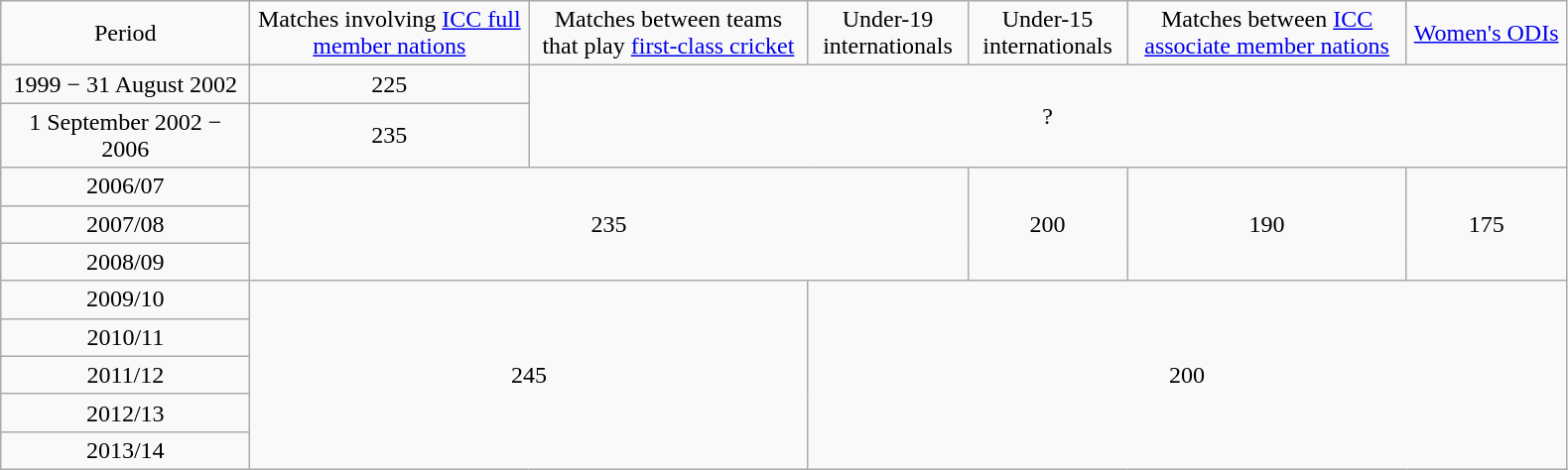<table class="wikitable">
<tr>
<td width="160pt" align="center">Period</td>
<td width="180pt" align="center">Matches involving <a href='#'>ICC full member nations</a></td>
<td width="180pt" align="center">Matches between teams that play <a href='#'>first-class cricket</a></td>
<td width="100pt" align="center">Under-19 internationals</td>
<td width="100pt" align="center">Under-15 internationals</td>
<td width="180pt" align="center">Matches between <a href='#'>ICC associate member nations</a></td>
<td width="100pt" align="center"><a href='#'>Women's ODIs</a></td>
</tr>
<tr>
<td align="center">1999 − 31 August 2002</td>
<td rowspan="1" colspan="1" style="text-align: center;">225</td>
<td rowspan="2" colspan="5" style="text-align: center;">?</td>
</tr>
<tr>
<td align="center">1 September 2002 − 2006</td>
<td rowspan="1" colspan="1" style="text-align: center;">235</td>
</tr>
<tr>
<td align="center">2006/07</td>
<td rowspan="3" colspan="3" style="text-align: center;">235</td>
<td rowspan="3" align="center">200</td>
<td rowspan="3" align="center">190</td>
<td rowspan="3" align="center">175</td>
</tr>
<tr>
<td align="center">2007/08</td>
</tr>
<tr>
<td align="center">2008/09</td>
</tr>
<tr>
<td align="center">2009/10</td>
<td rowspan="5" colspan="2" style="text-align: center;">245</td>
<td rowspan="5" colspan="4" style="text-align: center;">200</td>
</tr>
<tr>
<td align="center">2010/11</td>
</tr>
<tr>
<td align="center">2011/12</td>
</tr>
<tr>
<td align="center">2012/13</td>
</tr>
<tr>
<td align="center">2013/14</td>
</tr>
</table>
